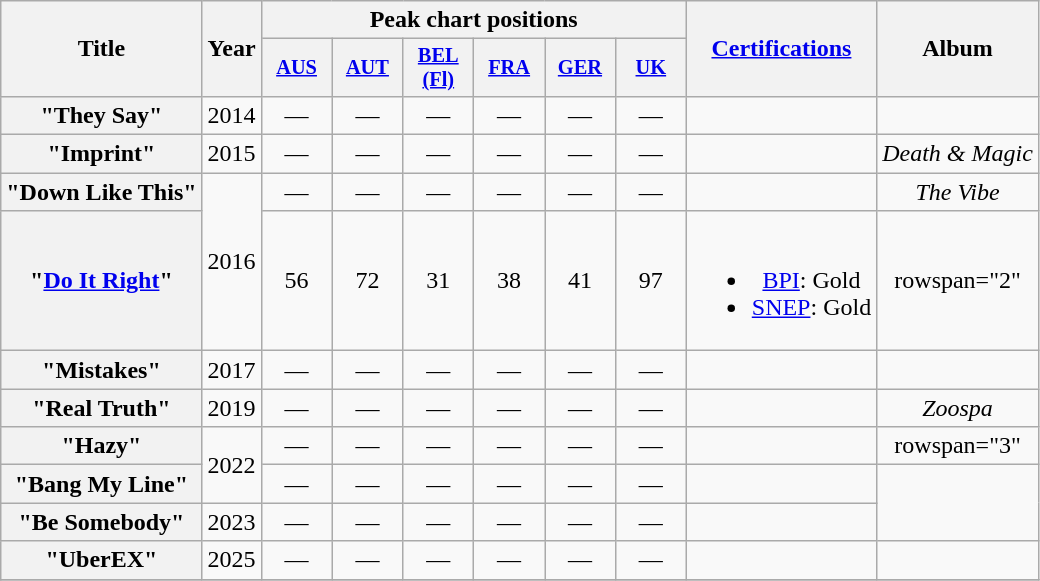<table class="wikitable plainrowheaders" style="text-align:center;">
<tr>
<th scope="col" rowspan="2">Title</th>
<th scope="col" rowspan="2">Year</th>
<th scope="col" colspan="6">Peak chart positions</th>
<th scope="col" rowspan="2"><a href='#'>Certifications</a></th>
<th scope="col" rowspan="2">Album</th>
</tr>
<tr>
<th scope="col" style="width:3em;font-size:85%;"><a href='#'>AUS</a><br></th>
<th scope="col" style="width:3em;font-size:85%;"><a href='#'>AUT</a><br></th>
<th scope="col" style="width:3em;font-size:85%;"><a href='#'>BEL (Fl)</a><br></th>
<th scope="col" style="width:3em;font-size:85%;"><a href='#'>FRA</a><br></th>
<th scope="col" style="width:3em;font-size:85%;"><a href='#'>GER</a><br></th>
<th scope="col" style="width:3em;font-size:85%;"><a href='#'>UK</a><br></th>
</tr>
<tr>
<th scope="row">"They Say"<br></th>
<td>2014</td>
<td>—</td>
<td>—</td>
<td>—</td>
<td>—</td>
<td>—</td>
<td>—</td>
<td></td>
<td></td>
</tr>
<tr>
<th scope="row">"Imprint"<br></th>
<td>2015</td>
<td>—</td>
<td>—</td>
<td>—</td>
<td>—</td>
<td>—</td>
<td>—</td>
<td></td>
<td><em>Death & Magic</em></td>
</tr>
<tr>
<th scope="row">"Down Like This"<br></th>
<td rowspan="2">2016</td>
<td>—</td>
<td>—</td>
<td>—</td>
<td>—</td>
<td>—</td>
<td>—</td>
<td></td>
<td><em>The Vibe</em></td>
</tr>
<tr>
<th scope="row">"<a href='#'>Do It Right</a>"<br></th>
<td>56</td>
<td>72</td>
<td>31</td>
<td>38</td>
<td>41</td>
<td>97</td>
<td><br><ul><li><a href='#'>BPI</a>: Gold</li><li><a href='#'>SNEP</a>: Gold</li></ul></td>
<td>rowspan="2" </td>
</tr>
<tr>
<th scope="row">"Mistakes"<br></th>
<td>2017</td>
<td>—</td>
<td>—</td>
<td>—</td>
<td>—</td>
<td>—</td>
<td>—</td>
<td></td>
</tr>
<tr>
<th scope="row">"Real Truth"<br></th>
<td>2019</td>
<td>—</td>
<td>—</td>
<td>—</td>
<td>—</td>
<td>—</td>
<td>—</td>
<td></td>
<td><em>Zoospa</em></td>
</tr>
<tr>
<th scope="row">"Hazy"<br></th>
<td rowspan="2">2022</td>
<td>—</td>
<td>—</td>
<td>—</td>
<td>—</td>
<td>—</td>
<td>—</td>
<td></td>
<td>rowspan="3" </td>
</tr>
<tr>
<th scope="row">"Bang My Line"<br></th>
<td>—</td>
<td>—</td>
<td>—</td>
<td>—</td>
<td>—</td>
<td>—</td>
<td></td>
</tr>
<tr>
<th scope="row">"Be Somebody"<br></th>
<td>2023</td>
<td>—</td>
<td>—</td>
<td>—</td>
<td>—</td>
<td>—</td>
<td>—</td>
<td></td>
</tr>
<tr>
<th scope="row">"UberEX"<br></th>
<td>2025</td>
<td>—</td>
<td>—</td>
<td>—</td>
<td>—</td>
<td>—</td>
<td>—</td>
<td></td>
<td></td>
</tr>
<tr>
</tr>
</table>
